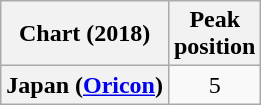<table class="wikitable plainrowheaders" style="text-align:center;">
<tr>
<th>Chart (2018)</th>
<th>Peak<br>position</th>
</tr>
<tr>
<th scope="row">Japan (<a href='#'>Oricon</a>)</th>
<td>5</td>
</tr>
</table>
